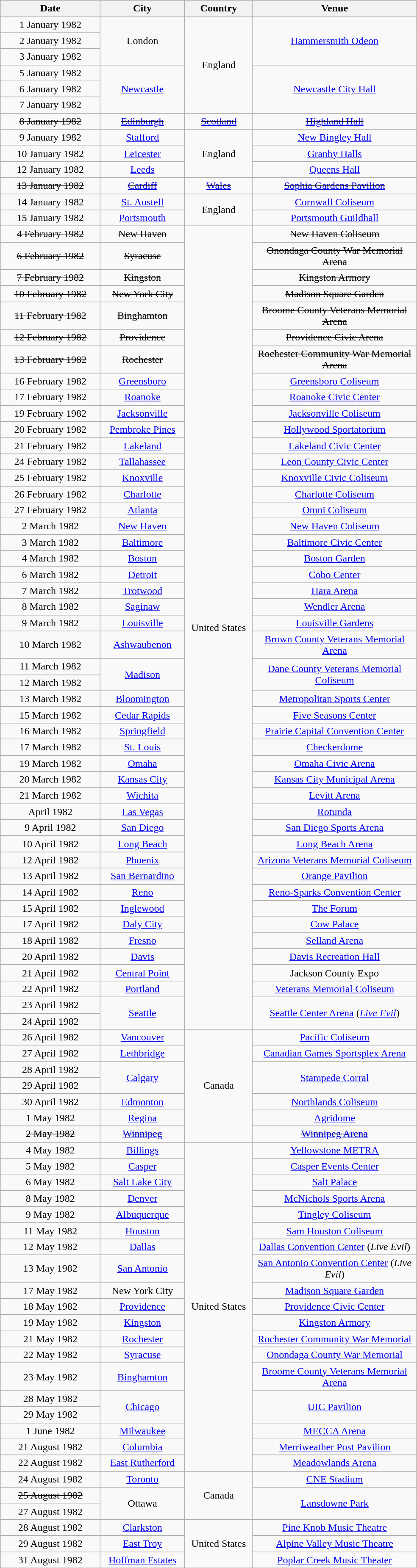<table class="wikitable" style="text-align:center;">
<tr>
<th width="150">Date</th>
<th width="125">City</th>
<th width="100">Country</th>
<th width="250">Venue</th>
</tr>
<tr>
<td>1 January 1982</td>
<td rowspan="3">London</td>
<td rowspan="6">England</td>
<td rowspan="3"><a href='#'>Hammersmith Odeon</a></td>
</tr>
<tr>
<td>2 January 1982</td>
</tr>
<tr>
<td>3 January 1982</td>
</tr>
<tr>
<td>5 January 1982</td>
<td rowspan="3"><a href='#'>Newcastle</a></td>
<td rowspan="3"><a href='#'>Newcastle City Hall</a></td>
</tr>
<tr>
<td>6 January 1982</td>
</tr>
<tr>
<td>7 January 1982</td>
</tr>
<tr>
<td><s>8 January 1982</s></td>
<td><s><a href='#'>Edinburgh</a></s></td>
<td><s><a href='#'>Scotland</a></s></td>
<td><s><a href='#'>Highland Hall</a></s></td>
</tr>
<tr>
<td>9 January 1982</td>
<td><a href='#'>Stafford</a></td>
<td rowspan="3">England</td>
<td><a href='#'>New Bingley Hall</a></td>
</tr>
<tr>
<td>10 January 1982</td>
<td><a href='#'>Leicester</a></td>
<td><a href='#'>Granby Halls</a></td>
</tr>
<tr>
<td>12 January 1982</td>
<td><a href='#'>Leeds</a></td>
<td><a href='#'>Queens Hall</a></td>
</tr>
<tr>
<td><s>13 January 1982</s></td>
<td><s><a href='#'>Cardiff</a></s></td>
<td><s><a href='#'>Wales</a></s></td>
<td><s><a href='#'>Sophia Gardens Pavilion</a></s></td>
</tr>
<tr>
<td>14 January 1982</td>
<td><a href='#'>St. Austell</a></td>
<td rowspan="2">England</td>
<td><a href='#'>Cornwall Coliseum</a></td>
</tr>
<tr>
<td>15 January 1982</td>
<td><a href='#'>Portsmouth</a></td>
<td><a href='#'>Portsmouth Guildhall</a></td>
</tr>
<tr>
<td><s>4 February 1982</s></td>
<td><s>New Haven</s></td>
<td rowspan="47">United States</td>
<td><s>New Haven Coliseum</s></td>
</tr>
<tr>
<td><s>6 February 1982</s></td>
<td><s>Syracuse</s></td>
<td><s>Onondaga County War Memorial Arena</s></td>
</tr>
<tr>
<td><s>7 February 1982</s></td>
<td><s>Kingston</s></td>
<td><s>Kingston Armory</s></td>
</tr>
<tr>
<td><s>10 February 1982</s></td>
<td><s>New York City</s></td>
<td><s>Madison Square Garden</s></td>
</tr>
<tr>
<td><s>11 February 1982</s></td>
<td><s>Binghamton</s></td>
<td><s>Broome County Veterans Memorial Arena</s></td>
</tr>
<tr>
<td><s>12 February 1982</s></td>
<td><s>Providence</s></td>
<td><s>Providence Civic Arena</s></td>
</tr>
<tr>
<td><s>13 February 1982</s></td>
<td><s>Rochester</s></td>
<td><s>Rochester Community War Memorial Arena</s></td>
</tr>
<tr>
<td>16 February 1982</td>
<td><a href='#'>Greensboro</a></td>
<td><a href='#'>Greensboro Coliseum</a></td>
</tr>
<tr>
<td>17 February 1982</td>
<td><a href='#'>Roanoke</a></td>
<td><a href='#'>Roanoke Civic Center</a></td>
</tr>
<tr>
<td>19 February 1982</td>
<td><a href='#'>Jacksonville</a></td>
<td><a href='#'>Jacksonville Coliseum</a></td>
</tr>
<tr>
<td>20 February 1982</td>
<td><a href='#'>Pembroke Pines</a></td>
<td><a href='#'>Hollywood Sportatorium</a></td>
</tr>
<tr>
<td>21 February 1982</td>
<td><a href='#'>Lakeland</a></td>
<td><a href='#'>Lakeland Civic Center</a></td>
</tr>
<tr>
<td>24 February 1982</td>
<td><a href='#'>Tallahassee</a></td>
<td><a href='#'>Leon County Civic Center</a></td>
</tr>
<tr>
<td>25 February 1982</td>
<td><a href='#'>Knoxville</a></td>
<td><a href='#'>Knoxville Civic Coliseum</a></td>
</tr>
<tr>
<td>26 February 1982</td>
<td><a href='#'>Charlotte</a></td>
<td><a href='#'>Charlotte Coliseum</a></td>
</tr>
<tr>
<td>27 February 1982</td>
<td><a href='#'>Atlanta</a></td>
<td><a href='#'>Omni Coliseum</a></td>
</tr>
<tr>
<td>2 March 1982</td>
<td><a href='#'>New Haven</a></td>
<td><a href='#'>New Haven Coliseum</a></td>
</tr>
<tr>
<td>3 March 1982</td>
<td><a href='#'>Baltimore</a></td>
<td><a href='#'>Baltimore Civic Center</a></td>
</tr>
<tr>
<td>4 March 1982</td>
<td><a href='#'>Boston</a></td>
<td><a href='#'>Boston Garden</a></td>
</tr>
<tr>
<td>6 March 1982</td>
<td><a href='#'>Detroit</a></td>
<td><a href='#'>Cobo Center</a></td>
</tr>
<tr>
<td>7 March 1982</td>
<td><a href='#'>Trotwood</a></td>
<td><a href='#'>Hara Arena</a></td>
</tr>
<tr>
<td>8 March 1982</td>
<td><a href='#'>Saginaw</a></td>
<td><a href='#'>Wendler Arena</a></td>
</tr>
<tr>
<td>9 March 1982</td>
<td><a href='#'>Louisville</a></td>
<td><a href='#'>Louisville Gardens</a></td>
</tr>
<tr>
<td>10 March 1982</td>
<td><a href='#'>Ashwaubenon</a></td>
<td><a href='#'>Brown County Veterans Memorial Arena</a></td>
</tr>
<tr>
<td>11 March 1982</td>
<td rowspan="2"><a href='#'>Madison</a></td>
<td rowspan="2"><a href='#'>Dane County Veterans Memorial Coliseum</a></td>
</tr>
<tr>
<td>12 March 1982</td>
</tr>
<tr>
<td>13 March 1982</td>
<td><a href='#'>Bloomington</a></td>
<td><a href='#'>Metropolitan Sports Center</a></td>
</tr>
<tr>
<td>15 March 1982</td>
<td><a href='#'>Cedar Rapids</a></td>
<td><a href='#'>Five Seasons Center</a></td>
</tr>
<tr>
<td>16 March 1982</td>
<td><a href='#'>Springfield</a></td>
<td><a href='#'>Prairie Capital Convention Center</a></td>
</tr>
<tr>
<td>17 March 1982</td>
<td><a href='#'>St. Louis</a></td>
<td><a href='#'>Checkerdome</a></td>
</tr>
<tr>
<td>19 March 1982</td>
<td><a href='#'>Omaha</a></td>
<td><a href='#'>Omaha Civic Arena</a></td>
</tr>
<tr>
<td>20 March 1982</td>
<td><a href='#'>Kansas City</a></td>
<td><a href='#'>Kansas City Municipal Arena</a></td>
</tr>
<tr>
<td>21 March 1982</td>
<td><a href='#'>Wichita</a></td>
<td><a href='#'>Levitt Arena</a></td>
</tr>
<tr>
<td>April 1982</td>
<td><a href='#'>Las Vegas</a></td>
<td><a href='#'>Rotunda</a></td>
</tr>
<tr>
<td>9 April 1982</td>
<td><a href='#'>San Diego</a></td>
<td><a href='#'>San Diego Sports Arena</a></td>
</tr>
<tr>
<td>10 April 1982</td>
<td><a href='#'>Long Beach</a></td>
<td><a href='#'>Long Beach Arena</a></td>
</tr>
<tr>
<td>12 April 1982</td>
<td><a href='#'>Phoenix</a></td>
<td><a href='#'>Arizona Veterans Memorial Coliseum</a></td>
</tr>
<tr>
<td>13 April 1982</td>
<td><a href='#'>San Bernardino</a></td>
<td><a href='#'>Orange Pavilion</a></td>
</tr>
<tr>
<td>14 April 1982</td>
<td><a href='#'>Reno</a></td>
<td><a href='#'>Reno-Sparks Convention Center</a></td>
</tr>
<tr>
<td>15 April 1982</td>
<td><a href='#'>Inglewood</a></td>
<td><a href='#'>The Forum</a></td>
</tr>
<tr>
<td>17 April 1982</td>
<td><a href='#'>Daly City</a></td>
<td><a href='#'>Cow Palace</a></td>
</tr>
<tr>
<td>18 April 1982</td>
<td><a href='#'>Fresno</a></td>
<td><a href='#'>Selland Arena</a></td>
</tr>
<tr>
<td>20 April 1982</td>
<td><a href='#'>Davis</a></td>
<td><a href='#'>Davis Recreation Hall</a></td>
</tr>
<tr>
<td>21 April 1982</td>
<td><a href='#'>Central Point</a></td>
<td>Jackson County Expo</td>
</tr>
<tr>
<td>22 April 1982</td>
<td><a href='#'>Portland</a></td>
<td><a href='#'>Veterans Memorial Coliseum</a></td>
</tr>
<tr>
<td>23 April 1982</td>
<td rowspan="2"><a href='#'>Seattle</a></td>
<td rowspan="2"><a href='#'>Seattle Center Arena</a> (<em><a href='#'>Live Evil</a></em>)</td>
</tr>
<tr>
<td>24 April 1982</td>
</tr>
<tr>
<td>26 April 1982</td>
<td><a href='#'>Vancouver</a></td>
<td rowspan="7">Canada</td>
<td><a href='#'>Pacific Coliseum</a></td>
</tr>
<tr>
<td>27 April 1982</td>
<td><a href='#'>Lethbridge</a></td>
<td><a href='#'>Canadian Games Sportsplex Arena</a></td>
</tr>
<tr>
<td>28 April 1982</td>
<td rowspan="2"><a href='#'>Calgary</a></td>
<td rowspan="2"><a href='#'>Stampede Corral</a></td>
</tr>
<tr>
<td>29 April 1982</td>
</tr>
<tr>
<td>30 April 1982</td>
<td><a href='#'>Edmonton</a></td>
<td><a href='#'>Northlands Coliseum</a></td>
</tr>
<tr>
<td>1 May 1982</td>
<td><a href='#'>Regina</a></td>
<td><a href='#'>Agridome</a></td>
</tr>
<tr>
<td><s>2 May 1982</s></td>
<td><s><a href='#'>Winnipeg</a></s></td>
<td><s><a href='#'>Winnipeg Arena</a></s></td>
</tr>
<tr>
<td>4 May 1982</td>
<td><a href='#'>Billings</a></td>
<td rowspan="19">United States</td>
<td><a href='#'>Yellowstone METRA</a></td>
</tr>
<tr>
<td>5 May 1982</td>
<td><a href='#'>Casper</a></td>
<td><a href='#'>Casper Events Center</a></td>
</tr>
<tr>
<td>6 May 1982</td>
<td><a href='#'>Salt Lake City</a></td>
<td><a href='#'>Salt Palace</a></td>
</tr>
<tr>
<td>8 May 1982</td>
<td><a href='#'>Denver</a></td>
<td><a href='#'>McNichols Sports Arena</a></td>
</tr>
<tr>
<td>9 May 1982</td>
<td><a href='#'>Albuquerque</a></td>
<td><a href='#'>Tingley Coliseum</a></td>
</tr>
<tr>
<td>11 May 1982</td>
<td><a href='#'>Houston</a></td>
<td><a href='#'>Sam Houston Coliseum</a></td>
</tr>
<tr>
<td>12 May 1982</td>
<td><a href='#'>Dallas</a></td>
<td><a href='#'>Dallas Convention Center</a> (<em>Live Evil</em>)</td>
</tr>
<tr>
<td>13 May 1982</td>
<td><a href='#'>San Antonio</a></td>
<td><a href='#'>San Antonio Convention Center</a> (<em>Live Evil</em>)</td>
</tr>
<tr>
<td>17 May 1982</td>
<td>New York City</td>
<td><a href='#'>Madison Square Garden</a></td>
</tr>
<tr>
<td>18 May 1982</td>
<td><a href='#'>Providence</a></td>
<td><a href='#'>Providence Civic Center</a></td>
</tr>
<tr>
<td>19 May 1982</td>
<td><a href='#'>Kingston</a></td>
<td><a href='#'>Kingston Armory</a></td>
</tr>
<tr>
<td>21 May 1982</td>
<td><a href='#'>Rochester</a></td>
<td><a href='#'>Rochester Community War Memorial</a></td>
</tr>
<tr>
<td>22 May 1982</td>
<td><a href='#'>Syracuse</a></td>
<td><a href='#'>Onondaga County War Memorial</a></td>
</tr>
<tr>
<td>23 May 1982</td>
<td><a href='#'>Binghamton</a></td>
<td><a href='#'>Broome County Veterans Memorial Arena</a></td>
</tr>
<tr>
<td>28 May 1982</td>
<td rowspan="2"><a href='#'>Chicago</a></td>
<td rowspan="2"><a href='#'>UIC Pavilion</a></td>
</tr>
<tr>
<td>29 May 1982</td>
</tr>
<tr>
<td>1 June 1982</td>
<td><a href='#'>Milwaukee</a></td>
<td><a href='#'>MECCA Arena</a></td>
</tr>
<tr>
<td>21 August 1982</td>
<td><a href='#'>Columbia</a></td>
<td><a href='#'>Merriweather Post Pavilion</a></td>
</tr>
<tr>
<td>22 August 1982</td>
<td><a href='#'>East Rutherford</a></td>
<td><a href='#'>Meadowlands Arena</a></td>
</tr>
<tr>
<td>24 August 1982</td>
<td><a href='#'>Toronto</a></td>
<td rowspan="3">Canada</td>
<td><a href='#'>CNE Stadium</a></td>
</tr>
<tr>
<td><s>25 August 1982</s></td>
<td rowspan="2">Ottawa</td>
<td rowspan="2"><a href='#'>Lansdowne Park</a></td>
</tr>
<tr>
<td>27 August 1982</td>
</tr>
<tr>
<td>28 August 1982</td>
<td><a href='#'>Clarkston</a></td>
<td rowspan="3">United States</td>
<td><a href='#'>Pine Knob Music Theatre</a></td>
</tr>
<tr>
<td>29 August 1982</td>
<td><a href='#'>East Troy</a></td>
<td><a href='#'>Alpine Valley Music Theatre</a></td>
</tr>
<tr>
<td>31 August 1982</td>
<td><a href='#'>Hoffman Estates</a></td>
<td><a href='#'>Poplar Creek Music Theater</a></td>
</tr>
</table>
